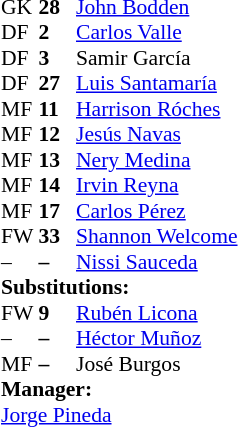<table style = "font-size: 90%" cellspacing = "0" cellpadding = "0">
<tr>
<td colspan = 4></td>
</tr>
<tr>
<th style="width:25px;"></th>
<th style="width:25px;"></th>
</tr>
<tr>
<td>GK</td>
<td><strong>28</strong></td>
<td> <a href='#'>John Bodden</a></td>
</tr>
<tr>
<td>DF</td>
<td><strong>2</strong></td>
<td> <a href='#'>Carlos Valle</a></td>
</tr>
<tr>
<td>DF</td>
<td><strong>3</strong></td>
<td> Samir García</td>
</tr>
<tr>
<td>DF</td>
<td><strong>27</strong></td>
<td> <a href='#'>Luis Santamaría</a></td>
</tr>
<tr>
<td>MF</td>
<td><strong>11</strong></td>
<td> <a href='#'>Harrison Róches</a></td>
</tr>
<tr>
<td>MF</td>
<td><strong>12</strong></td>
<td> <a href='#'>Jesús Navas</a></td>
<td></td>
<td></td>
</tr>
<tr>
<td>MF</td>
<td><strong>13</strong></td>
<td> <a href='#'>Nery Medina</a></td>
<td></td>
<td></td>
</tr>
<tr>
<td>MF</td>
<td><strong>14</strong></td>
<td> <a href='#'>Irvin Reyna</a></td>
<td></td>
<td></td>
</tr>
<tr>
<td>MF</td>
<td><strong>17</strong></td>
<td> <a href='#'>Carlos Pérez</a></td>
</tr>
<tr>
<td>FW</td>
<td><strong>33</strong></td>
<td> <a href='#'>Shannon Welcome</a></td>
<td></td>
<td></td>
</tr>
<tr>
<td>–</td>
<td><strong>–</strong></td>
<td> <a href='#'>Nissi Sauceda</a></td>
</tr>
<tr>
<td colspan = 3><strong>Substitutions:</strong></td>
</tr>
<tr>
<td>FW</td>
<td><strong>9</strong></td>
<td> <a href='#'>Rubén Licona</a></td>
<td></td>
<td></td>
</tr>
<tr>
<td>–</td>
<td><strong>–</strong></td>
<td> <a href='#'>Héctor Muñoz</a></td>
<td></td>
<td></td>
</tr>
<tr>
<td>MF</td>
<td><strong>–</strong></td>
<td> José Burgos</td>
<td></td>
<td></td>
<td></td>
<td></td>
</tr>
<tr>
<td colspan = 3><strong>Manager:</strong></td>
</tr>
<tr>
<td colspan = 3> <a href='#'>Jorge Pineda</a></td>
</tr>
</table>
